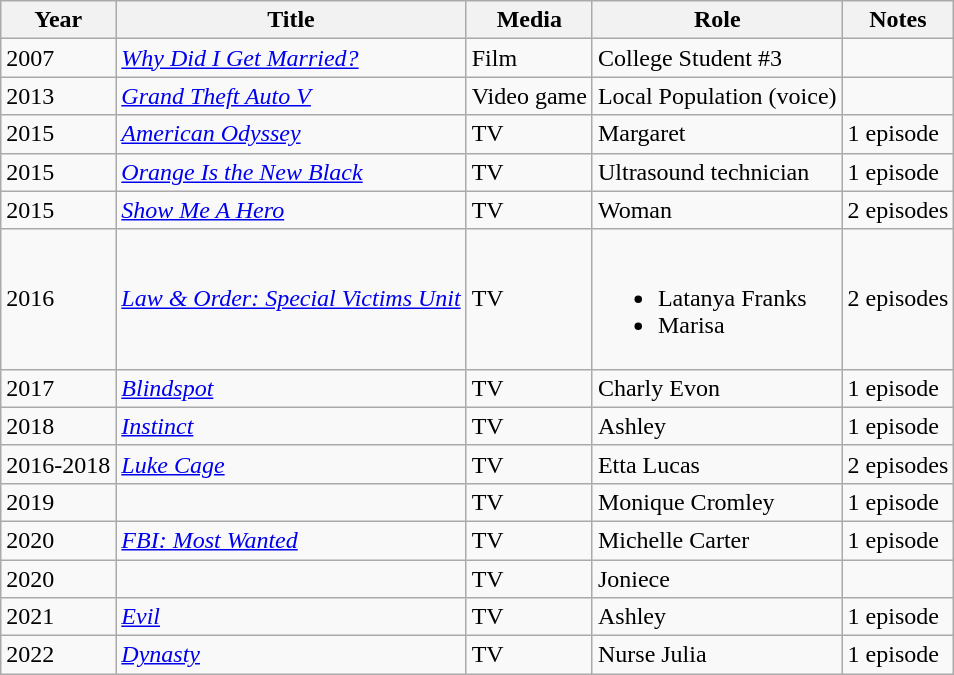<table class="wikitable sortable mw-collapsible">
<tr>
<th>Year</th>
<th>Title</th>
<th>Media</th>
<th>Role</th>
<th>Notes</th>
</tr>
<tr>
<td>2007</td>
<td><em><a href='#'>Why Did I Get Married?</a></em></td>
<td>Film</td>
<td>College Student #3</td>
</tr>
<tr>
<td>2013</td>
<td><em><a href='#'>Grand Theft Auto V</a></em></td>
<td>Video game</td>
<td>Local Population (voice)</td>
<td></td>
</tr>
<tr>
<td>2015</td>
<td><em><a href='#'>American Odyssey</a></em></td>
<td>TV</td>
<td>Margaret</td>
<td>1 episode</td>
</tr>
<tr>
<td>2015</td>
<td><em><a href='#'>Orange Is the New Black</a></em></td>
<td>TV</td>
<td>Ultrasound technician</td>
<td>1 episode</td>
</tr>
<tr>
<td>2015</td>
<td><em><a href='#'>Show Me A Hero</a></em></td>
<td>TV</td>
<td>Woman</td>
<td>2 episodes</td>
</tr>
<tr>
<td>2016</td>
<td><em><a href='#'>Law & Order: Special Victims Unit</a></em></td>
<td>TV</td>
<td><br><ul><li>Latanya Franks</li><li>Marisa</li></ul></td>
<td>2 episodes</td>
</tr>
<tr>
<td>2017</td>
<td><a href='#'><em>Blindspot</em></a></td>
<td>TV</td>
<td>Charly Evon</td>
<td>1 episode</td>
</tr>
<tr>
<td>2018</td>
<td><em><a href='#'>Instinct</a></em></td>
<td>TV</td>
<td>Ashley</td>
<td>1 episode</td>
</tr>
<tr>
<td>2016-2018</td>
<td><em><a href='#'>Luke Cage</a></em></td>
<td>TV</td>
<td>Etta Lucas</td>
<td>2 episodes</td>
</tr>
<tr>
<td>2019</td>
<td></td>
<td>TV</td>
<td>Monique Cromley</td>
<td>1 episode</td>
</tr>
<tr>
<td>2020</td>
<td><em><a href='#'>FBI: Most Wanted</a></em></td>
<td>TV</td>
<td>Michelle Carter</td>
<td>1 episode</td>
</tr>
<tr>
<td>2020</td>
<td></td>
<td>TV</td>
<td>Joniece</td>
<td></td>
</tr>
<tr>
<td>2021</td>
<td><em><a href='#'>Evil</a></em></td>
<td>TV</td>
<td>Ashley</td>
<td>1 episode</td>
</tr>
<tr>
<td>2022</td>
<td><em><a href='#'>Dynasty</a></em></td>
<td>TV</td>
<td>Nurse Julia</td>
<td>1 episode</td>
</tr>
</table>
